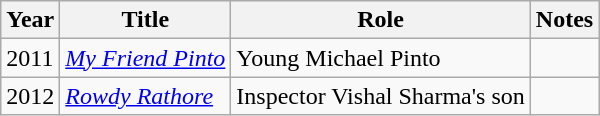<table class="wikitable">
<tr>
<th>Year</th>
<th>Title</th>
<th>Role</th>
<th>Notes</th>
</tr>
<tr>
<td>2011</td>
<td><em><a href='#'>My Friend Pinto</a></em></td>
<td>Young Michael Pinto</td>
<td></td>
</tr>
<tr>
<td>2012</td>
<td><em><a href='#'>Rowdy Rathore</a></em></td>
<td>Inspector Vishal Sharma's son</td>
<td></td>
</tr>
</table>
